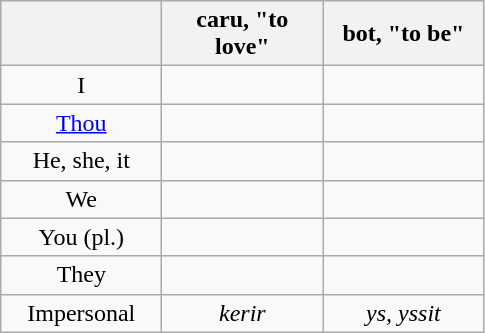<table class="wikitable" style="text-align:center">
<tr>
<th width="100pt"></th>
<th width="100pt">caru, "to love"</th>
<th width="100pt">bot, "to be"</th>
</tr>
<tr>
<td>I</td>
<td></td>
<td></td>
</tr>
<tr>
<td><a href='#'>Thou</a></td>
<td></td>
<td></td>
</tr>
<tr>
<td>He, she, it</td>
<td></td>
<td></td>
</tr>
<tr>
<td>We</td>
<td></td>
<td></td>
</tr>
<tr>
<td>You (pl.)</td>
<td></td>
<td></td>
</tr>
<tr>
<td>They</td>
<td></td>
<td></td>
</tr>
<tr>
<td>Impersonal</td>
<td><em>kerir</em></td>
<td><em>ys, yssit</em></td>
</tr>
</table>
